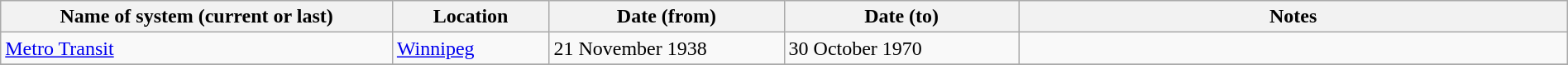<table class="wikitable" width=100%>
<tr>
<th width=25%>Name of system (current or last)</th>
<th width=00%>Location</th>
<th width=15%>Date (from)</th>
<th width=15%>Date (to)</th>
<th width=35%>Notes</th>
</tr>
<tr>
<td><a href='#'>Metro Transit</a></td>
<td><a href='#'>Winnipeg</a></td>
<td>21 November 1938 </td>
<td>30 October 1970 </td>
<td> </td>
</tr>
<tr>
</tr>
</table>
